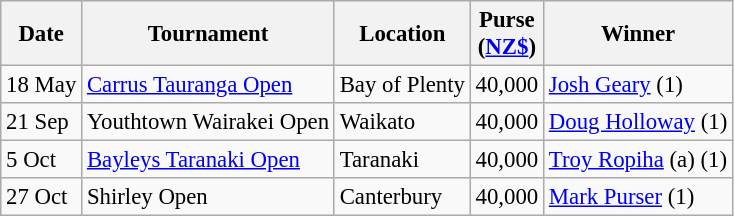<table class="wikitable" style="font-size:95%">
<tr>
<th>Date</th>
<th>Tournament</th>
<th>Location</th>
<th>Purse<br>(<a href='#'>NZ$</a>)</th>
<th>Winner</th>
</tr>
<tr>
<td>18 May</td>
<td><a href='#'>Carrus Tauranga Open</a></td>
<td>Bay of Plenty</td>
<td align=right>40,000</td>
<td> <a href='#'>Josh Geary</a> (1)</td>
</tr>
<tr>
<td>21 Sep</td>
<td>Youthtown Wairakei Open</td>
<td>Waikato</td>
<td align=right>40,000</td>
<td> <a href='#'>Doug Holloway</a> (1)</td>
</tr>
<tr>
<td>5 Oct</td>
<td><a href='#'>Bayleys Taranaki Open</a></td>
<td>Taranaki</td>
<td align=right>40,000</td>
<td> <a href='#'>Troy Ropiha</a> (a) (1)</td>
</tr>
<tr>
<td>27 Oct</td>
<td>Shirley Open</td>
<td>Canterbury</td>
<td align=right>40,000</td>
<td> <a href='#'>Mark Purser</a> (1)</td>
</tr>
</table>
